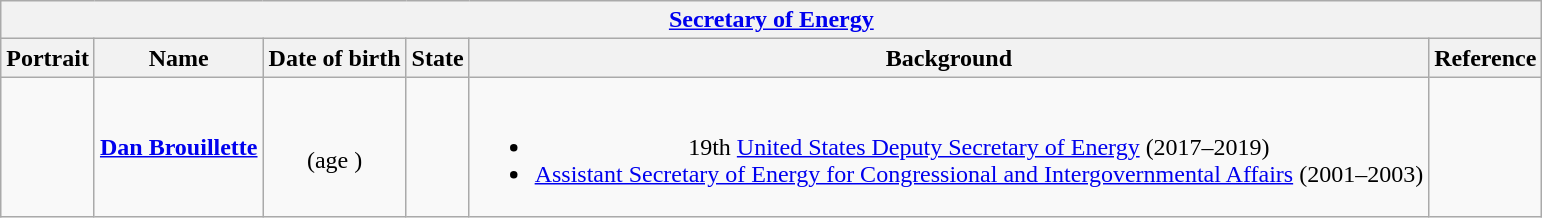<table class="wikitable collapsible" style="text-align:center;">
<tr>
<th colspan="6"><a href='#'>Secretary of Energy</a></th>
</tr>
<tr>
<th>Portrait</th>
<th>Name</th>
<th>Date of birth</th>
<th>State</th>
<th>Background</th>
<th>Reference</th>
</tr>
<tr>
<td></td>
<td><strong><a href='#'>Dan Brouillette</a></strong></td>
<td><br>(age )</td>
<td></td>
<td><br><ul><li>19th <a href='#'>United States Deputy Secretary of Energy</a> (2017–2019)</li><li><a href='#'>Assistant Secretary of Energy for Congressional and Intergovernmental Affairs</a> (2001–2003)</li></ul></td>
<td></td>
</tr>
</table>
